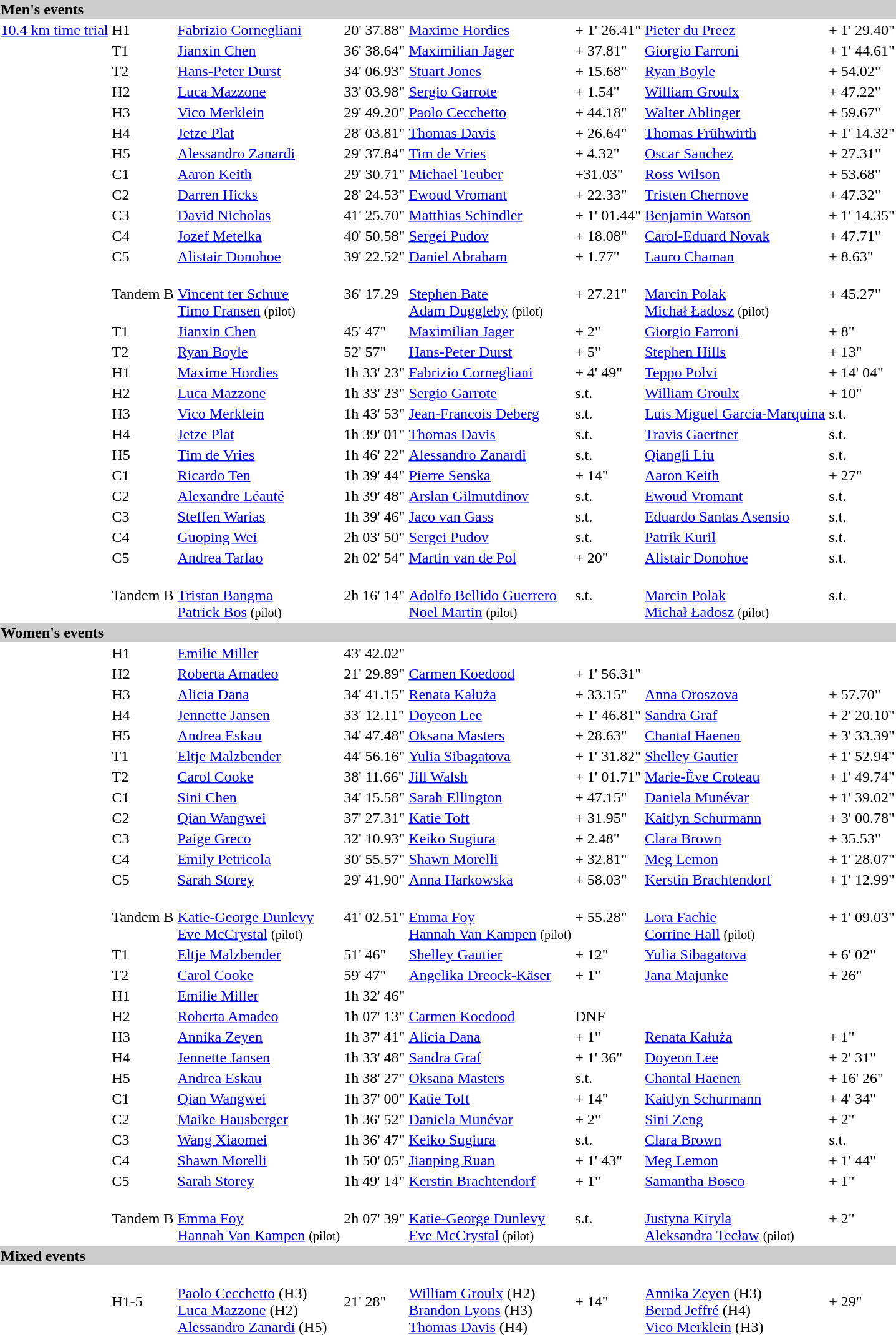<table>
<tr bgcolor="#cccccc">
<td colspan=8><strong>Men's events</strong></td>
</tr>
<tr>
<td><a href='#'>10.4 km time trial</a></td>
<td>H1</td>
<td><a href='#'>Fabrizio Cornegliani</a><br></td>
<td>20' 37.88"</td>
<td><a href='#'>Maxime Hordies</a><br></td>
<td>+ 1' 26.41"</td>
<td><a href='#'>Pieter du Preez</a><br></td>
<td>+ 1' 29.40"</td>
</tr>
<tr>
<td rowspan=8></td>
<td>T1</td>
<td><a href='#'>Jianxin Chen</a><br></td>
<td>36' 38.64"</td>
<td><a href='#'>Maximilian Jager</a><br></td>
<td>+ 37.81"</td>
<td><a href='#'>Giorgio Farroni</a><br></td>
<td>+ 1' 44.61"</td>
</tr>
<tr>
<td>T2</td>
<td><a href='#'>Hans-Peter Durst</a><br></td>
<td>34' 06.93"</td>
<td><a href='#'>Stuart Jones</a><br></td>
<td>+ 15.68"</td>
<td><a href='#'>Ryan Boyle</a><br></td>
<td>+ 54.02"</td>
</tr>
<tr>
<td>H2</td>
<td><a href='#'>Luca Mazzone</a><br></td>
<td>33' 03.98"</td>
<td><a href='#'>Sergio Garrote</a><br></td>
<td>+ 1.54"</td>
<td><a href='#'>William Groulx</a><br></td>
<td>+ 47.22"</td>
</tr>
<tr>
<td>H3</td>
<td><a href='#'>Vico Merklein</a><br></td>
<td>29' 49.20"</td>
<td><a href='#'>Paolo Cecchetto</a><br></td>
<td>+ 44.18"</td>
<td><a href='#'>Walter Ablinger</a><br></td>
<td>+ 59.67"</td>
</tr>
<tr>
<td>H4</td>
<td><a href='#'>Jetze Plat</a><br></td>
<td>28' 03.81"</td>
<td><a href='#'>Thomas Davis</a><br></td>
<td>+ 26.64"</td>
<td><a href='#'>Thomas Frühwirth</a><br></td>
<td>+ 1' 14.32"</td>
</tr>
<tr>
<td>H5</td>
<td><a href='#'>Alessandro Zanardi</a><br></td>
<td>29' 37.84"</td>
<td><a href='#'>Tim de Vries</a><br></td>
<td>+ 4.32"</td>
<td><a href='#'>Oscar Sanchez</a><br></td>
<td>+ 27.31"</td>
</tr>
<tr>
<td>C1</td>
<td><a href='#'>Aaron Keith</a><br></td>
<td>29' 30.71"</td>
<td><a href='#'>Michael Teuber</a><br></td>
<td>+31.03"</td>
<td><a href='#'>Ross Wilson</a><br></td>
<td>+ 53.68"</td>
</tr>
<tr>
<td>C2</td>
<td><a href='#'>Darren Hicks</a><br></td>
<td>28' 24.53"</td>
<td><a href='#'>Ewoud Vromant</a><br></td>
<td>+ 22.33"</td>
<td><a href='#'>Tristen Chernove</a><br></td>
<td>+ 47.32"</td>
</tr>
<tr>
<td rowspan=4></td>
<td>C3</td>
<td><a href='#'>David Nicholas</a><br></td>
<td>41' 25.70"</td>
<td><a href='#'>Matthias Schindler</a><br></td>
<td>+ 1' 01.44"</td>
<td><a href='#'>Benjamin Watson</a><br></td>
<td>+ 1' 14.35"</td>
</tr>
<tr>
<td>C4</td>
<td><a href='#'>Jozef Metelka</a><br></td>
<td>40' 50.58"</td>
<td><a href='#'>Sergei Pudov</a><br></td>
<td>+ 18.08"</td>
<td><a href='#'>Carol-Eduard Novak</a><br></td>
<td>+ 47.71"</td>
</tr>
<tr>
<td>C5</td>
<td><a href='#'>Alistair Donohoe</a><br></td>
<td>39' 22.52"</td>
<td><a href='#'>Daniel Abraham</a><br></td>
<td>+ 1.77"</td>
<td><a href='#'>Lauro Chaman</a><br></td>
<td>+ 8.63"</td>
</tr>
<tr>
<td>Tandem B</td>
<td><br><a href='#'>Vincent ter Schure</a><br><a href='#'>Timo Fransen</a> <small>(pilot)</small></td>
<td>36' 17.29</td>
<td><br><a href='#'>Stephen Bate</a><br><a href='#'>Adam Duggleby</a> <small>(pilot)</small></td>
<td>+ 27.21"</td>
<td><br><a href='#'>Marcin Polak</a><br><a href='#'>Michał Ładosz</a> <small>(pilot)</small></td>
<td>+ 45.27"</td>
</tr>
<tr>
<td></td>
<td>T1</td>
<td><a href='#'>Jianxin Chen</a><br></td>
<td>45' 47"</td>
<td><a href='#'>Maximilian Jager</a><br></td>
<td>+ 2"</td>
<td><a href='#'>Giorgio Farroni</a><br></td>
<td>+ 8"</td>
</tr>
<tr>
<td></td>
<td>T2</td>
<td><a href='#'>Ryan Boyle</a><br></td>
<td>52' 57"</td>
<td><a href='#'>Hans-Peter Durst</a><br></td>
<td>+ 5"</td>
<td><a href='#'>Stephen Hills</a><br></td>
<td>+ 13"</td>
</tr>
<tr>
<td rowspan=2></td>
<td>H1</td>
<td><a href='#'>Maxime Hordies</a><br></td>
<td>1h 33' 23"</td>
<td><a href='#'>Fabrizio Cornegliani</a><br></td>
<td>+ 4' 49"</td>
<td><a href='#'>Teppo Polvi</a><br></td>
<td>+ 14' 04"</td>
</tr>
<tr>
<td>H2</td>
<td><a href='#'>Luca Mazzone</a><br></td>
<td>1h 33' 23"</td>
<td><a href='#'>Sergio Garrote</a><br></td>
<td>s.t.</td>
<td><a href='#'>William Groulx</a><br></td>
<td>+ 10"</td>
</tr>
<tr>
<td rowspan=6></td>
<td>H3</td>
<td><a href='#'>Vico Merklein</a><br></td>
<td>1h 43' 53"</td>
<td><a href='#'>Jean-Francois Deberg</a><br></td>
<td>s.t.</td>
<td><a href='#'>Luis Miguel García-Marquina</a><br></td>
<td>s.t.</td>
</tr>
<tr>
<td>H4</td>
<td><a href='#'>Jetze Plat</a><br></td>
<td>1h 39' 01"</td>
<td><a href='#'>Thomas Davis</a><br></td>
<td>s.t.</td>
<td><a href='#'>Travis Gaertner</a><br></td>
<td>s.t.</td>
</tr>
<tr>
<td>H5</td>
<td><a href='#'>Tim de Vries</a><br></td>
<td>1h 46' 22"</td>
<td><a href='#'>Alessandro Zanardi</a><br></td>
<td>s.t.</td>
<td><a href='#'>Qiangli Liu</a><br></td>
<td>s.t.</td>
</tr>
<tr>
<td>C1</td>
<td><a href='#'>Ricardo Ten</a><br></td>
<td>1h 39' 44"</td>
<td><a href='#'>Pierre Senska</a><br></td>
<td>+ 14"</td>
<td><a href='#'>Aaron Keith</a><br></td>
<td>+ 27"</td>
</tr>
<tr>
<td>C2</td>
<td><a href='#'>Alexandre Léauté</a><br></td>
<td>1h 39' 48"</td>
<td><a href='#'>Arslan Gilmutdinov</a><br></td>
<td>s.t.</td>
<td><a href='#'>Ewoud Vromant</a><br></td>
<td>s.t.</td>
</tr>
<tr>
<td>C3</td>
<td><a href='#'>Steffen Warias</a><br></td>
<td>1h 39' 46"</td>
<td><a href='#'>Jaco van Gass</a><br></td>
<td>s.t.</td>
<td><a href='#'>Eduardo Santas Asensio</a><br></td>
<td>s.t.</td>
</tr>
<tr>
<td rowspan=2></td>
<td>C4</td>
<td><a href='#'>Guoping Wei</a><br></td>
<td>2h 03' 50"</td>
<td><a href='#'>Sergei Pudov</a><br></td>
<td>s.t.</td>
<td><a href='#'>Patrik Kuril</a><br></td>
<td>s.t.</td>
</tr>
<tr>
<td>C5</td>
<td><a href='#'>Andrea Tarlao</a><br></td>
<td>2h 02' 54"</td>
<td><a href='#'>Martin van de Pol</a><br></td>
<td>+ 20"</td>
<td><a href='#'>Alistair Donohoe</a><br></td>
<td>s.t.</td>
</tr>
<tr>
<td></td>
<td>Tandem B</td>
<td><br><a href='#'>Tristan Bangma</a><br><a href='#'>Patrick Bos</a> <small>(pilot)</small></td>
<td>2h 16' 14"</td>
<td><br><a href='#'>Adolfo Bellido Guerrero</a><br><a href='#'>Noel Martin</a> <small>(pilot)</small></td>
<td>s.t.</td>
<td><br><a href='#'>Marcin Polak</a><br><a href='#'>Michał Ładosz</a> <small>(pilot)</small></td>
<td>s.t.</td>
</tr>
<tr bgcolor="#cccccc">
<td colspan=8><strong>Women's events</strong></td>
</tr>
<tr>
<td rowspan=2></td>
<td>H1</td>
<td><a href='#'>Emilie Miller</a><br></td>
<td>43' 42.02"</td>
<td></td>
<td></td>
<td></td>
<td></td>
</tr>
<tr>
<td>H2</td>
<td><a href='#'>Roberta Amadeo</a><br></td>
<td>21' 29.89"</td>
<td><a href='#'>Carmen Koedood</a><br></td>
<td>+ 1' 56.31"</td>
<td></td>
<td></td>
</tr>
<tr>
<td rowspan=10></td>
<td>H3</td>
<td><a href='#'>Alicia Dana</a><br></td>
<td>34' 41.15"</td>
<td><a href='#'>Renata Kałuża</a><br></td>
<td>+ 33.15"</td>
<td><a href='#'>Anna Oroszova</a><br></td>
<td>+ 57.70"</td>
</tr>
<tr>
<td>H4</td>
<td><a href='#'>Jennette Jansen</a><br></td>
<td>33' 12.11"</td>
<td><a href='#'>Doyeon Lee</a><br></td>
<td>+ 1' 46.81"</td>
<td><a href='#'>Sandra Graf</a><br></td>
<td>+ 2' 20.10"</td>
</tr>
<tr>
<td>H5</td>
<td><a href='#'>Andrea Eskau</a><br></td>
<td>34' 47.48"</td>
<td><a href='#'>Oksana Masters</a><br></td>
<td>+ 28.63"</td>
<td><a href='#'>Chantal Haenen</a><br></td>
<td>+ 3' 33.39"</td>
</tr>
<tr>
<td>T1</td>
<td><a href='#'>Eltje Malzbender</a><br></td>
<td>44' 56.16"</td>
<td><a href='#'>Yulia Sibagatova</a><br></td>
<td>+ 1' 31.82"</td>
<td><a href='#'>Shelley Gautier</a><br></td>
<td>+ 1' 52.94"</td>
</tr>
<tr>
<td>T2</td>
<td><a href='#'>Carol Cooke</a><br></td>
<td>38' 11.66"</td>
<td><a href='#'>Jill Walsh</a><br></td>
<td>+ 1' 01.71"</td>
<td><a href='#'>Marie-Ève Croteau</a><br></td>
<td>+ 1' 49.74"</td>
</tr>
<tr>
<td>C1</td>
<td><a href='#'>Sini Chen</a><br></td>
<td>34' 15.58"</td>
<td><a href='#'>Sarah Ellington</a><br></td>
<td>+ 47.15"</td>
<td><a href='#'>Daniela Munévar</a><br></td>
<td>+ 1' 39.02"</td>
</tr>
<tr>
<td>C2</td>
<td><a href='#'>Qian Wangwei</a><br></td>
<td>37' 27.31"</td>
<td><a href='#'>Katie Toft</a><br></td>
<td>+ 31.95"</td>
<td><a href='#'>Kaitlyn Schurmann</a><br></td>
<td>+ 3' 00.78"</td>
</tr>
<tr>
<td>C3</td>
<td><a href='#'>Paige Greco</a><br></td>
<td>32' 10.93"</td>
<td><a href='#'>Keiko Sugiura</a><br></td>
<td>+ 2.48"</td>
<td><a href='#'>Clara Brown</a><br></td>
<td>+ 35.53"</td>
</tr>
<tr>
<td>C4</td>
<td><a href='#'>Emily Petricola</a><br></td>
<td>30' 55.57"</td>
<td><a href='#'>Shawn Morelli</a><br></td>
<td>+ 32.81"</td>
<td><a href='#'>Meg Lemon</a><br></td>
<td>+ 1' 28.07"</td>
</tr>
<tr>
<td>C5</td>
<td><a href='#'>Sarah Storey</a><br></td>
<td>29' 41.90"</td>
<td><a href='#'>Anna Harkowska</a><br></td>
<td>+ 58.03"</td>
<td><a href='#'>Kerstin Brachtendorf</a><br></td>
<td>+ 1' 12.99"</td>
</tr>
<tr>
<td></td>
<td>Tandem B</td>
<td><br><a href='#'>Katie-George Dunlevy</a><br><a href='#'>Eve McCrystal</a> <small>(pilot)</small></td>
<td>41' 02.51"</td>
<td><br><a href='#'>Emma Foy</a><br><a href='#'>Hannah Van Kampen</a> <small>(pilot)</small></td>
<td>+ 55.28"</td>
<td><br><a href='#'>Lora Fachie</a><br><a href='#'>Corrine Hall</a> <small>(pilot)</small></td>
<td>+ 1' 09.03"</td>
</tr>
<tr>
<td></td>
<td>T1</td>
<td><a href='#'>Eltje Malzbender</a><br></td>
<td>51' 46"</td>
<td><a href='#'>Shelley Gautier</a><br></td>
<td>+ 12"</td>
<td><a href='#'>Yulia Sibagatova</a><br></td>
<td>+ 6' 02"</td>
</tr>
<tr>
<td rowspan=3></td>
<td>T2</td>
<td><a href='#'>Carol Cooke</a><br></td>
<td>59' 47"</td>
<td><a href='#'>Angelika Dreock-Käser</a><br></td>
<td>+ 1"</td>
<td><a href='#'>Jana Majunke</a><br></td>
<td>+ 26"</td>
</tr>
<tr>
<td>H1</td>
<td><a href='#'>Emilie Miller</a><br></td>
<td>1h 32' 46"</td>
<td></td>
<td></td>
<td></td>
<td></td>
</tr>
<tr>
<td>H2</td>
<td><a href='#'>Roberta Amadeo</a><br></td>
<td>1h 07' 13"</td>
<td><a href='#'>Carmen Koedood</a><br></td>
<td>DNF</td>
<td></td>
<td></td>
</tr>
<tr>
<td rowspan=6></td>
<td>H3</td>
<td><a href='#'>Annika Zeyen</a><br></td>
<td>1h 37' 41"</td>
<td><a href='#'>Alicia Dana</a><br></td>
<td>+ 1"</td>
<td><a href='#'>Renata Kałuża</a><br></td>
<td>+ 1"</td>
</tr>
<tr>
<td>H4</td>
<td><a href='#'>Jennette Jansen</a><br></td>
<td>1h 33' 48"</td>
<td><a href='#'>Sandra Graf</a><br></td>
<td>+ 1' 36"</td>
<td><a href='#'>Doyeon Lee</a><br></td>
<td>+ 2' 31"</td>
</tr>
<tr>
<td>H5</td>
<td><a href='#'>Andrea Eskau</a><br></td>
<td>1h 38' 27"</td>
<td><a href='#'>Oksana Masters</a><br></td>
<td>s.t.</td>
<td><a href='#'>Chantal Haenen</a><br></td>
<td>+ 16' 26"</td>
</tr>
<tr>
<td>C1</td>
<td><a href='#'>Qian Wangwei</a><br></td>
<td>1h 37' 00"</td>
<td><a href='#'>Katie Toft</a><br></td>
<td>+ 14"</td>
<td><a href='#'>Kaitlyn Schurmann</a><br></td>
<td>+ 4' 34"</td>
</tr>
<tr>
<td>C2</td>
<td><a href='#'>Maike Hausberger</a><br></td>
<td>1h 36' 52"</td>
<td><a href='#'>Daniela Munévar</a><br></td>
<td>+ 2"</td>
<td><a href='#'>Sini Zeng</a><br></td>
<td>+ 2"</td>
</tr>
<tr>
<td>C3</td>
<td><a href='#'>Wang Xiaomei </a><br></td>
<td>1h 36' 47"</td>
<td><a href='#'>Keiko Sugiura</a><br></td>
<td>s.t.</td>
<td><a href='#'>Clara Brown</a><br></td>
<td>s.t.</td>
</tr>
<tr>
<td rowspan=2></td>
<td>C4</td>
<td><a href='#'>Shawn Morelli</a><br></td>
<td>1h 50' 05"</td>
<td><a href='#'>Jianping Ruan</a><br></td>
<td>+ 1' 43"</td>
<td><a href='#'>Meg Lemon</a><br></td>
<td>+ 1' 44"</td>
</tr>
<tr>
<td>C5</td>
<td><a href='#'>Sarah Storey</a><br></td>
<td>1h 49' 14"</td>
<td><a href='#'>Kerstin Brachtendorf</a><br></td>
<td>+ 1"</td>
<td><a href='#'>Samantha Bosco</a><br></td>
<td>+ 1"</td>
</tr>
<tr>
<td></td>
<td>Tandem B</td>
<td><br><a href='#'>Emma Foy</a><br><a href='#'>Hannah Van Kampen</a> <small>(pilot)</small></td>
<td>2h 07' 39"</td>
<td><br><a href='#'>Katie-George Dunlevy</a><br><a href='#'>Eve McCrystal</a> <small>(pilot)</small></td>
<td>s.t.</td>
<td><br><a href='#'>Justyna Kiryla</a><br><a href='#'>Aleksandra Tecław</a> <small>(pilot)</small></td>
<td>+ 2"</td>
</tr>
<tr bgcolor="#cccccc">
<td colspan=8><strong>Mixed events</strong></td>
</tr>
<tr>
<td></td>
<td>H1-5</td>
<td><br><a href='#'>Paolo Cecchetto</a> (H3)<br><a href='#'>Luca Mazzone</a> (H2)<br><a href='#'>Alessandro Zanardi</a> (H5)</td>
<td>21' 28"</td>
<td><br><a href='#'>William Groulx</a> (H2)<br><a href='#'>Brandon Lyons</a> (H3)<br><a href='#'>Thomas Davis</a> (H4)<br></td>
<td>+ 14"</td>
<td><br><a href='#'>Annika Zeyen</a> (H3)<br><a href='#'>Bernd Jeffré</a> (H4)<br><a href='#'>Vico Merklein</a> (H3)</td>
<td>+ 29"</td>
</tr>
</table>
